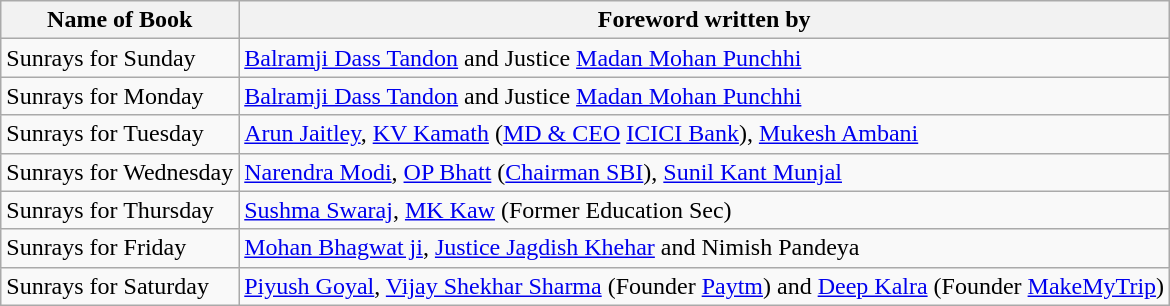<table class="wikitable">
<tr>
<th>Name of Book</th>
<th>Foreword written by</th>
</tr>
<tr>
<td>Sunrays for Sunday</td>
<td><a href='#'>Balramji Dass Tandon</a> and Justice <a href='#'>Madan Mohan Punchhi</a></td>
</tr>
<tr>
<td>Sunrays for Monday</td>
<td><a href='#'>Balramji Dass Tandon</a> and Justice <a href='#'>Madan Mohan Punchhi</a></td>
</tr>
<tr>
<td>Sunrays for Tuesday</td>
<td><a href='#'>Arun Jaitley</a>, <a href='#'>KV Kamath</a> (<a href='#'>MD & CEO</a> <a href='#'>ICICI Bank</a>), <a href='#'>Mukesh Ambani</a></td>
</tr>
<tr>
<td>Sunrays for Wednesday</td>
<td><a href='#'>Narendra Modi</a>, <a href='#'>OP Bhatt</a> (<a href='#'>Chairman SBI</a>), <a href='#'>Sunil Kant Munjal</a></td>
</tr>
<tr>
<td>Sunrays for Thursday</td>
<td><a href='#'>Sushma Swaraj</a>, <a href='#'>MK Kaw</a> (Former Education Sec)</td>
</tr>
<tr>
<td>Sunrays for Friday</td>
<td><a href='#'>Mohan Bhagwat ji</a>, <a href='#'>Justice Jagdish Khehar</a> and Nimish Pandeya</td>
</tr>
<tr>
<td>Sunrays for Saturday</td>
<td><a href='#'>Piyush Goyal</a>, <a href='#'>Vijay Shekhar Sharma</a> (Founder <a href='#'>Paytm</a>) and <a href='#'>Deep Kalra</a> (Founder <a href='#'>MakeMyTrip</a>)</td>
</tr>
</table>
